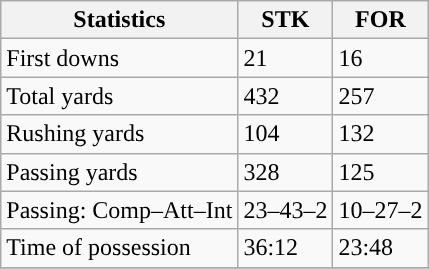<table class="wikitable" style="float: left;">
<tr>
<th>Statistics</th>
<th>STK</th>
<th>FOR</th>
</tr>
<tr>
<td>First downs</td>
<td>21</td>
<td>16</td>
</tr>
<tr>
<td>Total yards</td>
<td>432</td>
<td>257</td>
</tr>
<tr>
<td>Rushing yards</td>
<td>104</td>
<td>132</td>
</tr>
<tr>
<td>Passing yards</td>
<td>328</td>
<td>125</td>
</tr>
<tr>
<td>Passing: Comp–Att–Int</td>
<td>23–43–2</td>
<td>10–27–2</td>
</tr>
<tr>
<td>Time of possession</td>
<td>36:12</td>
<td>23:48</td>
</tr>
<tr>
</tr>
</table>
